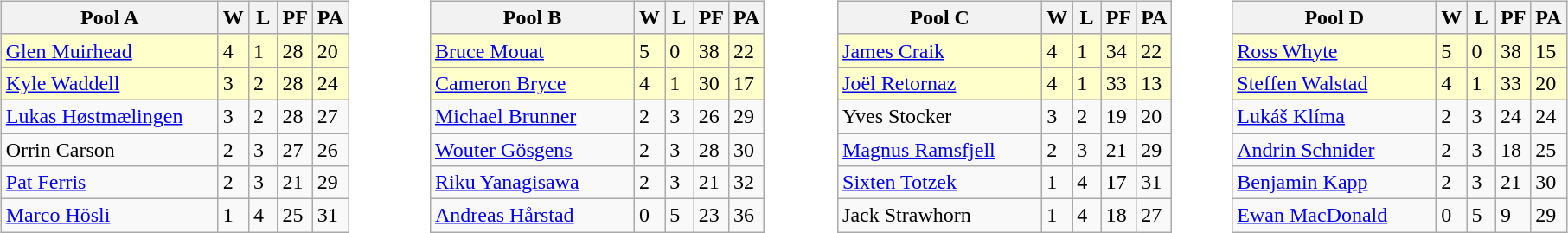<table table>
<tr>
<td valign=top width=10%><br><table class=wikitable>
<tr>
<th width=160>Pool A</th>
<th width=15>W</th>
<th width=15>L</th>
<th width=15>PF</th>
<th width=15>PA</th>
</tr>
<tr bgcolor=#ffffcc>
<td> <a href='#'>Glen Muirhead</a></td>
<td>4</td>
<td>1</td>
<td>28</td>
<td>20</td>
</tr>
<tr bgcolor=#ffffcc>
<td> <a href='#'>Kyle Waddell</a></td>
<td>3</td>
<td>2</td>
<td>28</td>
<td>24</td>
</tr>
<tr>
<td> <a href='#'>Lukas Høstmælingen</a></td>
<td>3</td>
<td>2</td>
<td>28</td>
<td>27</td>
</tr>
<tr>
<td> Orrin Carson</td>
<td>2</td>
<td>3</td>
<td>27</td>
<td>26</td>
</tr>
<tr>
<td> <a href='#'>Pat Ferris</a></td>
<td>2</td>
<td>3</td>
<td>21</td>
<td>29</td>
</tr>
<tr>
<td> <a href='#'>Marco Hösli</a></td>
<td>1</td>
<td>4</td>
<td>25</td>
<td>31</td>
</tr>
</table>
</td>
<td valign=top width=10%><br><table class=wikitable>
<tr>
<th width=150>Pool B</th>
<th width=15>W</th>
<th width=15>L</th>
<th width=15>PF</th>
<th width=15>PA</th>
</tr>
<tr bgcolor=#ffffcc>
<td> <a href='#'>Bruce Mouat</a></td>
<td>5</td>
<td>0</td>
<td>38</td>
<td>22</td>
</tr>
<tr bgcolor=#ffffcc>
<td> <a href='#'>Cameron Bryce</a></td>
<td>4</td>
<td>1</td>
<td>30</td>
<td>17</td>
</tr>
<tr>
<td> <a href='#'>Michael Brunner</a></td>
<td>2</td>
<td>3</td>
<td>26</td>
<td>29</td>
</tr>
<tr>
<td> <a href='#'>Wouter Gösgens</a></td>
<td>2</td>
<td>3</td>
<td>28</td>
<td>30</td>
</tr>
<tr>
<td> <a href='#'>Riku Yanagisawa</a></td>
<td>2</td>
<td>3</td>
<td>21</td>
<td>32</td>
</tr>
<tr>
<td> <a href='#'>Andreas Hårstad</a></td>
<td>0</td>
<td>5</td>
<td>23</td>
<td>36</td>
</tr>
</table>
</td>
<td valign=top width=10%><br><table class=wikitable>
<tr>
<th width=150>Pool C</th>
<th width=15>W</th>
<th width=15>L</th>
<th width=15>PF</th>
<th width=15>PA</th>
</tr>
<tr bgcolor=#ffffcc>
<td> <a href='#'>James Craik</a></td>
<td>4</td>
<td>1</td>
<td>34</td>
<td>22</td>
</tr>
<tr bgcolor=#ffffcc>
<td> <a href='#'>Joël Retornaz</a></td>
<td>4</td>
<td>1</td>
<td>33</td>
<td>13</td>
</tr>
<tr>
<td> Yves Stocker</td>
<td>3</td>
<td>2</td>
<td>19</td>
<td>20</td>
</tr>
<tr>
<td> <a href='#'>Magnus Ramsfjell</a></td>
<td>2</td>
<td>3</td>
<td>21</td>
<td>29</td>
</tr>
<tr>
<td> <a href='#'>Sixten Totzek</a></td>
<td>1</td>
<td>4</td>
<td>17</td>
<td>31</td>
</tr>
<tr>
<td> Jack Strawhorn</td>
<td>1</td>
<td>4</td>
<td>18</td>
<td>27</td>
</tr>
</table>
</td>
<td valign=top width=10%><br><table class=wikitable>
<tr>
<th width=150>Pool D</th>
<th width=15>W</th>
<th width=15>L</th>
<th width=15>PF</th>
<th width=15>PA</th>
</tr>
<tr bgcolor=#ffffcc>
<td> <a href='#'>Ross Whyte</a></td>
<td>5</td>
<td>0</td>
<td>38</td>
<td>15</td>
</tr>
<tr bgcolor=#ffffcc>
<td> <a href='#'>Steffen Walstad</a></td>
<td>4</td>
<td>1</td>
<td>33</td>
<td>20</td>
</tr>
<tr>
<td> <a href='#'>Lukáš Klíma</a></td>
<td>2</td>
<td>3</td>
<td>24</td>
<td>24</td>
</tr>
<tr>
<td> <a href='#'>Andrin Schnider</a></td>
<td>2</td>
<td>3</td>
<td>18</td>
<td>25</td>
</tr>
<tr>
<td> <a href='#'>Benjamin Kapp</a></td>
<td>2</td>
<td>3</td>
<td>21</td>
<td>30</td>
</tr>
<tr>
<td> <a href='#'>Ewan MacDonald</a></td>
<td>0</td>
<td>5</td>
<td>9</td>
<td>29</td>
</tr>
</table>
</td>
</tr>
</table>
